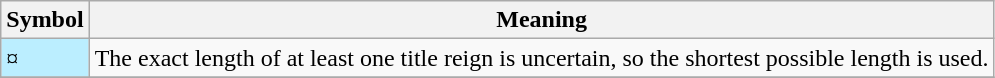<table class="wikitable">
<tr>
<th>Symbol</th>
<th>Meaning</th>
</tr>
<tr>
<td style="background-color:#bbeeff">¤</td>
<td>The exact length of at least one title reign is uncertain, so the shortest possible length is used.</td>
</tr>
<tr>
</tr>
</table>
